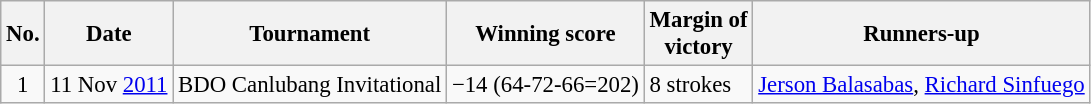<table class="wikitable" style="font-size:95%;">
<tr>
<th>No.</th>
<th>Date</th>
<th>Tournament</th>
<th>Winning score</th>
<th>Margin of<br> victory</th>
<th>Runners-up</th>
</tr>
<tr>
<td align=center>1</td>
<td align=right>11 Nov <a href='#'>2011</a></td>
<td>BDO Canlubang Invitational</td>
<td>−14 (64-72-66=202)</td>
<td>8 strokes</td>
<td> <a href='#'>Jerson Balasabas</a>,  <a href='#'>Richard Sinfuego</a></td>
</tr>
</table>
